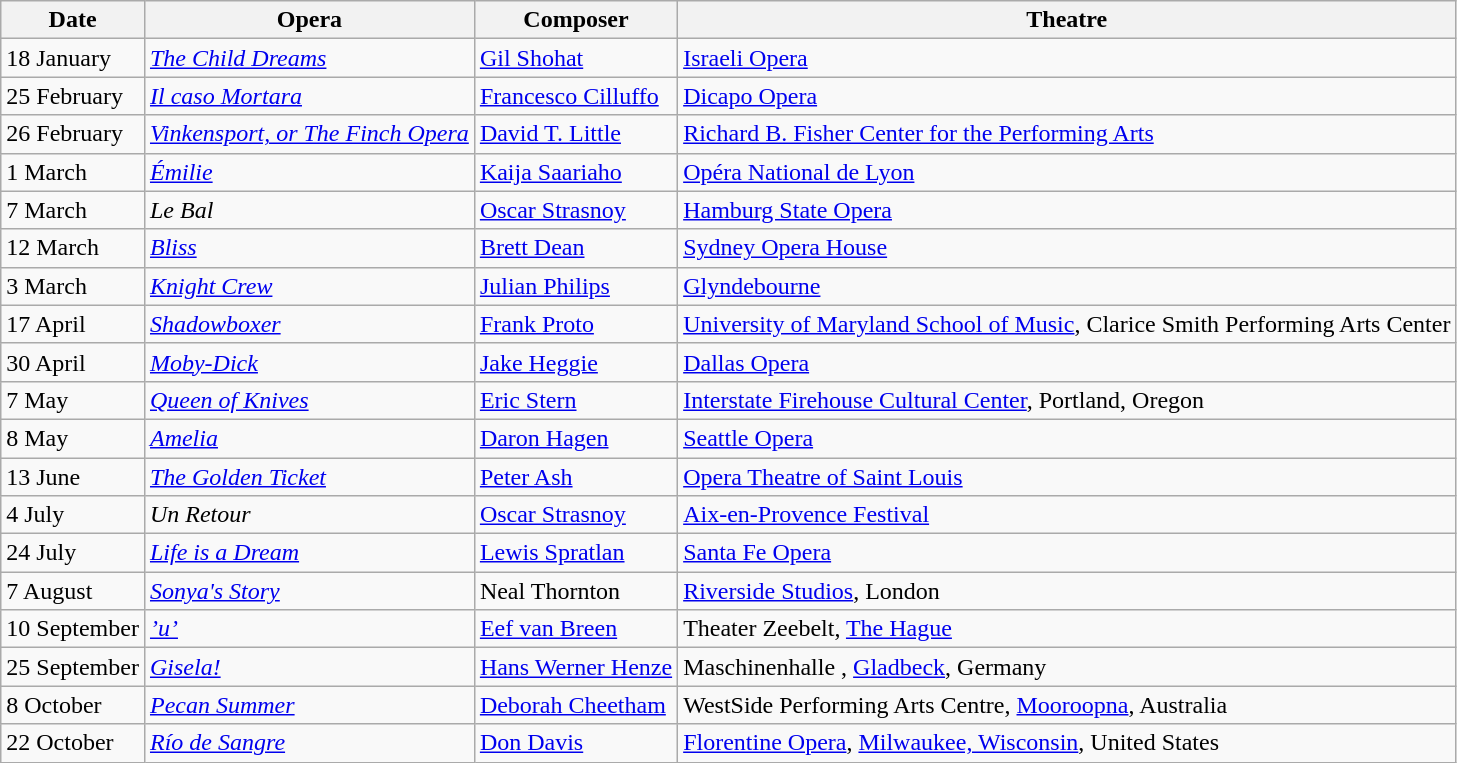<table class="wikitable">
<tr>
<th>Date</th>
<th>Opera</th>
<th>Composer</th>
<th>Theatre</th>
</tr>
<tr>
<td>18 January</td>
<td><em><a href='#'>The Child Dreams</a></em></td>
<td><a href='#'>Gil Shohat</a></td>
<td><a href='#'>Israeli Opera</a></td>
</tr>
<tr>
<td>25 February</td>
<td><em><a href='#'>Il caso Mortara</a></em></td>
<td><a href='#'>Francesco Cilluffo</a></td>
<td><a href='#'>Dicapo Opera</a></td>
</tr>
<tr>
<td>26 February</td>
<td><em><a href='#'>Vinkensport, or The Finch Opera</a></em></td>
<td><a href='#'>David T. Little</a></td>
<td><a href='#'>Richard B. Fisher Center for the Performing Arts</a></td>
</tr>
<tr>
<td>1 March</td>
<td><em><a href='#'>Émilie</a></em></td>
<td><a href='#'>Kaija Saariaho</a></td>
<td><a href='#'>Opéra National de Lyon</a></td>
</tr>
<tr>
<td>7 March</td>
<td><em>Le Bal</em></td>
<td><a href='#'>Oscar Strasnoy</a></td>
<td><a href='#'>Hamburg State Opera</a></td>
</tr>
<tr>
<td>12 March</td>
<td><em><a href='#'>Bliss</a></em></td>
<td><a href='#'>Brett Dean</a></td>
<td><a href='#'>Sydney Opera House</a></td>
</tr>
<tr>
<td>3 March</td>
<td><em><a href='#'>Knight Crew</a></em></td>
<td><a href='#'>Julian Philips</a></td>
<td><a href='#'>Glyndebourne</a></td>
</tr>
<tr>
<td>17 April</td>
<td><em><a href='#'>Shadowboxer</a></em></td>
<td><a href='#'>Frank Proto</a></td>
<td><a href='#'>University of Maryland School of Music</a>, Clarice Smith Performing Arts Center</td>
</tr>
<tr>
<td>30 April</td>
<td><em><a href='#'>Moby-Dick</a></em></td>
<td><a href='#'>Jake Heggie</a></td>
<td><a href='#'>Dallas Opera</a></td>
</tr>
<tr>
<td>7 May</td>
<td><em><a href='#'>Queen of Knives</a></em></td>
<td><a href='#'>Eric Stern</a></td>
<td><a href='#'>Interstate Firehouse Cultural Center</a>, Portland, Oregon</td>
</tr>
<tr>
<td>8 May</td>
<td><em><a href='#'>Amelia</a></em></td>
<td><a href='#'>Daron Hagen</a></td>
<td><a href='#'>Seattle Opera</a></td>
</tr>
<tr>
<td>13 June</td>
<td><em><a href='#'>The Golden Ticket</a></em></td>
<td><a href='#'>Peter Ash</a></td>
<td><a href='#'>Opera Theatre of Saint Louis</a></td>
</tr>
<tr>
<td>4 July</td>
<td><em>Un Retour</em></td>
<td><a href='#'>Oscar Strasnoy</a></td>
<td><a href='#'>Aix-en-Provence Festival</a></td>
</tr>
<tr>
<td>24 July</td>
<td><em><a href='#'>Life is a Dream</a></em></td>
<td><a href='#'>Lewis Spratlan</a></td>
<td><a href='#'>Santa Fe Opera</a></td>
</tr>
<tr>
<td>7 August</td>
<td><em><a href='#'>Sonya's Story</a></em></td>
<td>Neal Thornton</td>
<td><a href='#'>Riverside Studios</a>, London</td>
</tr>
<tr>
<td>10 September</td>
<td><em><a href='#'>’u’</a></em></td>
<td><a href='#'>Eef van Breen</a></td>
<td>Theater Zeebelt, <a href='#'>The Hague</a></td>
</tr>
<tr>
<td>25 September</td>
<td><em><a href='#'>Gisela!</a></em></td>
<td><a href='#'>Hans Werner Henze</a></td>
<td>Maschinenhalle , <a href='#'>Gladbeck</a>, Germany</td>
</tr>
<tr>
<td>8 October</td>
<td><em><a href='#'>Pecan Summer</a></em></td>
<td><a href='#'>Deborah Cheetham</a></td>
<td>WestSide Performing Arts Centre, <a href='#'>Mooroopna</a>, Australia</td>
</tr>
<tr>
<td>22 October</td>
<td><em><a href='#'>Río de Sangre</a></em></td>
<td><a href='#'>Don Davis</a></td>
<td><a href='#'>Florentine Opera</a>, <a href='#'>Milwaukee, Wisconsin</a>, United States</td>
</tr>
</table>
